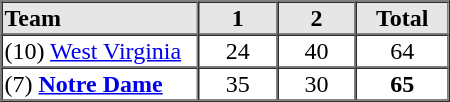<table border=1 cellspacing=0 width=300 style="margin-left:3em;">
<tr style="text-align:center; background-color:#e6e6e6;">
<th align=left width=25%>Team</th>
<th width=10%>1</th>
<th width=10%>2</th>
<th width=10%>Total</th>
</tr>
<tr style="text-align:center;">
<td align=left>(10) <a href='#'>West Virginia</a></td>
<td>24</td>
<td>40</td>
<td>64</td>
</tr>
<tr style="text-align:center;">
<td align=left>(7) <strong><a href='#'>Notre Dame</a></strong></td>
<td>35</td>
<td>30</td>
<td><strong>65</strong></td>
</tr>
<tr style="text-align:center;">
</tr>
</table>
